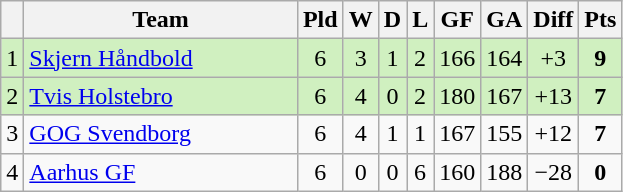<table class="wikitable sortable" style="text-align:center">
<tr>
<th></th>
<th width="175">Team</th>
<th>Pld</th>
<th>W</th>
<th>D</th>
<th>L</th>
<th>GF</th>
<th>GA</th>
<th>Diff</th>
<th>Pts</th>
</tr>
<tr style="background: #D0F0C0;">
<td>1</td>
<td align=left> <a href='#'>Skjern Håndbold</a></td>
<td>6</td>
<td>3</td>
<td>1</td>
<td>2</td>
<td>166</td>
<td>164</td>
<td>+3</td>
<td><strong>9</strong></td>
</tr>
<tr style="background: #D0F0C0;">
<td>2</td>
<td align=left> <a href='#'>Tvis Holstebro</a></td>
<td>6</td>
<td>4</td>
<td>0</td>
<td>2</td>
<td>180</td>
<td>167</td>
<td>+13</td>
<td><strong>7</strong></td>
</tr>
<tr>
<td>3</td>
<td align=left> <a href='#'>GOG Svendborg</a></td>
<td>6</td>
<td>4</td>
<td>1</td>
<td>1</td>
<td>167</td>
<td>155</td>
<td>+12</td>
<td><strong>7</strong></td>
</tr>
<tr>
<td>4</td>
<td align=left> <a href='#'>Aarhus GF</a></td>
<td>6</td>
<td>0</td>
<td>0</td>
<td>6</td>
<td>160</td>
<td>188</td>
<td>−28</td>
<td><strong>0</strong></td>
</tr>
</table>
